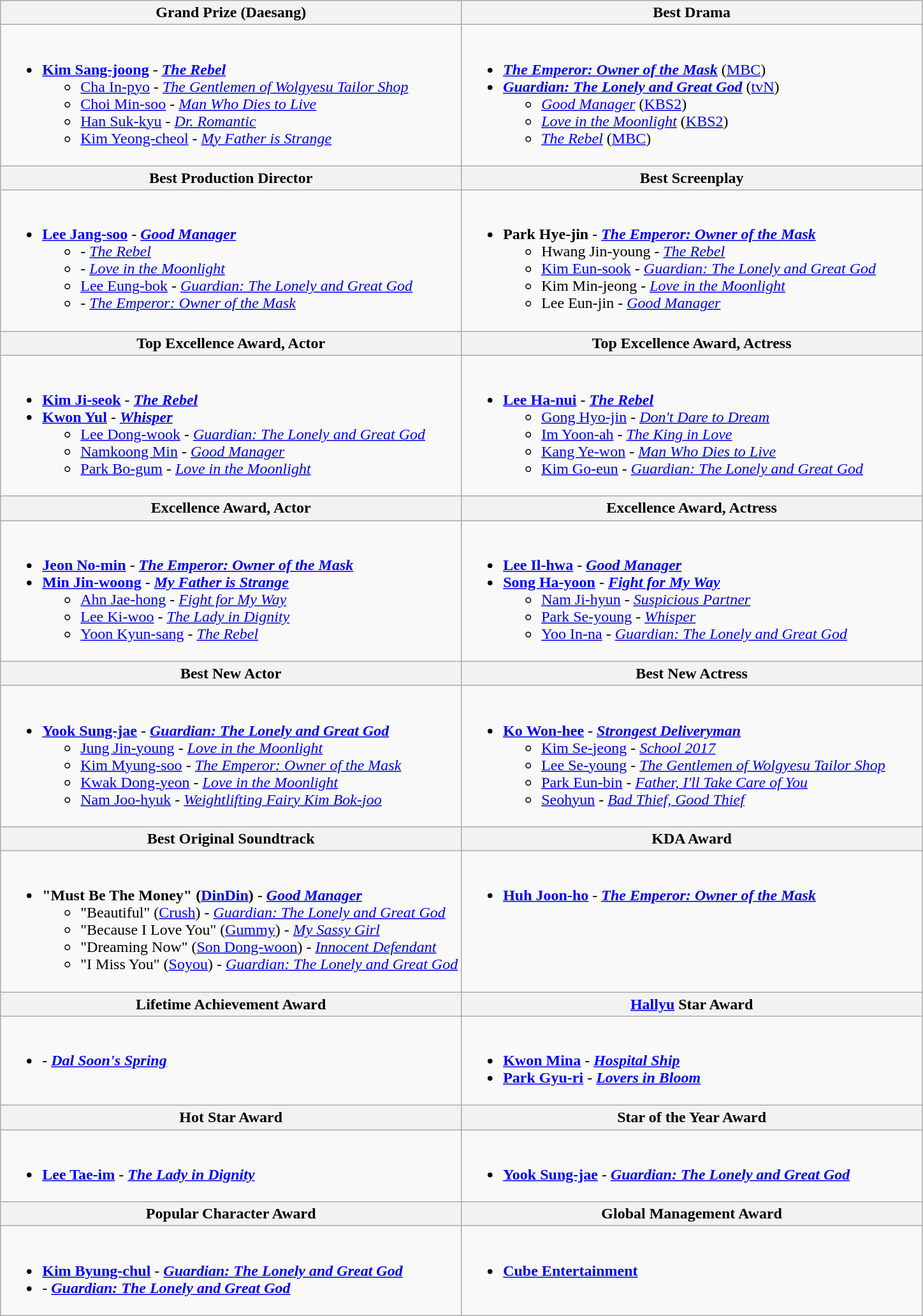<table class="wikitable">
<tr>
<th width="50%">Grand Prize (Daesang)</th>
<th width="50%">Best Drama</th>
</tr>
<tr>
<td valign="top"><br><ul><li><strong><a href='#'>Kim Sang-joong</a></strong> - <strong><em><a href='#'>The Rebel</a></em></strong><ul><li><a href='#'>Cha In-pyo</a> - <em><a href='#'>The Gentlemen of Wolgyesu Tailor Shop</a></em></li><li><a href='#'>Choi Min-soo</a> - <em><a href='#'>Man Who Dies to Live</a></em></li><li><a href='#'>Han Suk-kyu</a> - <em><a href='#'>Dr. Romantic</a></em></li><li><a href='#'>Kim Yeong-cheol</a> - <em><a href='#'>My Father is Strange</a></em></li></ul></li></ul></td>
<td valign="top"><br><ul><li><strong><em><a href='#'>The Emperor: Owner of the Mask</a></em></strong> (<a href='#'>MBC</a>)</li><li><strong><em><a href='#'>Guardian: The Lonely and Great God</a></em></strong> (<a href='#'>tvN</a>)<ul><li><em><a href='#'>Good Manager</a></em> (<a href='#'>KBS2</a>)</li><li><em><a href='#'>Love in the Moonlight</a></em> (<a href='#'>KBS2</a>)</li><li><em><a href='#'>The Rebel</a></em> (<a href='#'>MBC</a>)</li></ul></li></ul></td>
</tr>
<tr>
<th>Best Production Director</th>
<th>Best Screenplay</th>
</tr>
<tr>
<td valign="top"><br><ul><li><strong><a href='#'>Lee Jang-soo</a></strong> - <strong><em><a href='#'>Good Manager</a></em></strong><ul><li> - <em><a href='#'>The Rebel</a></em></li><li> - <em><a href='#'>Love in the Moonlight</a></em></li><li><a href='#'>Lee Eung-bok</a> - <em><a href='#'>Guardian: The Lonely and Great God</a></em></li><li> - <em><a href='#'>The Emperor: Owner of the Mask</a></em></li></ul></li></ul></td>
<td valign="top"><br><ul><li><strong>Park Hye-jin</strong> - <strong><em><a href='#'>The Emperor: Owner of the Mask</a></em></strong><ul><li>Hwang Jin-young - <em><a href='#'>The Rebel</a></em></li><li><a href='#'>Kim Eun-sook</a> - <em><a href='#'>Guardian: The Lonely and Great God</a></em></li><li>Kim Min-jeong - <em><a href='#'>Love in the Moonlight</a></em></li><li>Lee Eun-jin - <em><a href='#'>Good Manager</a></em></li></ul></li></ul></td>
</tr>
<tr>
<th>Top Excellence Award, Actor</th>
<th>Top Excellence Award, Actress</th>
</tr>
<tr>
<td valign="top"><br><ul><li><strong><a href='#'>Kim Ji-seok</a></strong> - <strong><em><a href='#'>The Rebel</a></em></strong></li><li><strong><a href='#'>Kwon Yul</a></strong> - <strong><em><a href='#'>Whisper</a></em></strong><ul><li><a href='#'>Lee Dong-wook</a> - <em><a href='#'>Guardian: The Lonely and Great God</a></em></li><li><a href='#'>Namkoong Min</a> - <em><a href='#'>Good Manager</a></em></li><li><a href='#'>Park Bo-gum</a> - <em><a href='#'>Love in the Moonlight</a></em></li></ul></li></ul></td>
<td valign="top"><br><ul><li><strong><a href='#'>Lee Ha-nui</a></strong> - <strong><em><a href='#'>The Rebel</a></em></strong><ul><li><a href='#'>Gong Hyo-jin</a> - <em><a href='#'>Don't Dare to Dream</a></em></li><li><a href='#'>Im Yoon-ah</a> - <em><a href='#'>The King in Love</a></em></li><li><a href='#'>Kang Ye-won</a> - <em><a href='#'>Man Who Dies to Live</a></em></li><li><a href='#'>Kim Go-eun</a> - <em><a href='#'>Guardian: The Lonely and Great God</a></em></li></ul></li></ul></td>
</tr>
<tr>
<th>Excellence Award, Actor</th>
<th>Excellence Award, Actress</th>
</tr>
<tr>
<td valign="top"><br><ul><li><strong><a href='#'>Jeon No-min</a></strong> - <strong><em><a href='#'>The Emperor: Owner of the Mask</a></em></strong></li><li><strong><a href='#'>Min Jin-woong</a></strong> - <strong><em><a href='#'>My Father is Strange</a></em></strong><ul><li><a href='#'>Ahn Jae-hong</a> - <em><a href='#'>Fight for My Way</a></em></li><li><a href='#'>Lee Ki-woo</a> - <em><a href='#'>The Lady in Dignity</a></em></li><li><a href='#'>Yoon Kyun-sang</a> - <em><a href='#'>The Rebel</a></em></li></ul></li></ul></td>
<td valign="top"><br><ul><li><strong><a href='#'>Lee Il-hwa</a></strong> - <strong><em><a href='#'>Good Manager</a></em></strong></li><li><strong><a href='#'>Song Ha-yoon</a></strong> - <strong><em><a href='#'>Fight for My Way</a></em></strong><ul><li><a href='#'>Nam Ji-hyun</a> - <em><a href='#'>Suspicious Partner</a></em></li><li><a href='#'>Park Se-young</a> - <em><a href='#'>Whisper</a></em></li><li><a href='#'>Yoo In-na</a> - <em><a href='#'>Guardian: The Lonely and Great God</a></em></li></ul></li></ul></td>
</tr>
<tr>
<th>Best New Actor</th>
<th>Best New Actress</th>
</tr>
<tr>
<td valign="top"><br><ul><li><strong><a href='#'>Yook Sung-jae</a></strong> - <strong><em><a href='#'>Guardian: The Lonely and Great God</a></em></strong><ul><li><a href='#'>Jung Jin-young</a> - <em><a href='#'>Love in the Moonlight</a></em></li><li><a href='#'>Kim Myung-soo</a> - <em><a href='#'>The Emperor: Owner of the Mask</a></em></li><li><a href='#'>Kwak Dong-yeon</a> - <em><a href='#'>Love in the Moonlight</a></em></li><li><a href='#'>Nam Joo-hyuk</a> - <em><a href='#'>Weightlifting Fairy Kim Bok-joo</a></em></li></ul></li></ul></td>
<td valign="top"><br><ul><li><strong><a href='#'>Ko Won-hee</a></strong> - <strong><em><a href='#'>Strongest Deliveryman</a></em></strong><ul><li><a href='#'>Kim Se-jeong</a> - <em><a href='#'>School 2017</a></em></li><li><a href='#'>Lee Se-young</a> - <em><a href='#'>The Gentlemen of Wolgyesu Tailor Shop</a></em></li><li><a href='#'>Park Eun-bin</a> - <em><a href='#'>Father, I'll Take Care of You</a></em></li><li><a href='#'>Seohyun</a> - <em><a href='#'>Bad Thief, Good Thief</a></em></li></ul></li></ul></td>
</tr>
<tr>
<th>Best Original Soundtrack</th>
<th>KDA Award</th>
</tr>
<tr>
<td valign="top"><br><ul><li><strong>"Must Be The Money" (<a href='#'>DinDin</a>)</strong> - <strong><em><a href='#'>Good Manager</a></em></strong><ul><li>"Beautiful" (<a href='#'>Crush</a>) - <em><a href='#'>Guardian: The Lonely and Great God</a></em></li><li>"Because I Love You" (<a href='#'>Gummy</a>) - <em><a href='#'>My Sassy Girl</a></em></li><li>"Dreaming Now" (<a href='#'>Son Dong-woon</a>) - <em><a href='#'>Innocent Defendant</a></em></li><li>"I Miss You" (<a href='#'>Soyou</a>) - <em><a href='#'>Guardian: The Lonely and Great God</a></em></li></ul></li></ul></td>
<td valign="top"><br><ul><li><strong><a href='#'>Huh Joon-ho</a></strong> - <strong><em><a href='#'>The Emperor: Owner of the Mask</a></em></strong></li></ul></td>
</tr>
<tr>
<th>Lifetime Achievement Award</th>
<th><a href='#'>Hallyu</a> Star Award</th>
</tr>
<tr>
<td valign="top"><br><ul><li><strong></strong> - <strong><em><a href='#'>Dal Soon's Spring</a></em></strong></li></ul></td>
<td valign="top"><br><ul><li><strong><a href='#'>Kwon Mina</a></strong> - <strong><em><a href='#'>Hospital Ship</a></em></strong></li><li><strong><a href='#'>Park Gyu-ri</a></strong> - <strong><em><a href='#'>Lovers in Bloom</a></em></strong></li></ul></td>
</tr>
<tr>
<th>Hot Star Award</th>
<th>Star of the Year Award</th>
</tr>
<tr>
<td valign="top"><br><ul><li><strong><a href='#'>Lee Tae-im</a></strong> - <strong><em><a href='#'>The Lady in Dignity</a></em></strong></li></ul></td>
<td valign="top"><br><ul><li><strong><a href='#'>Yook Sung-jae</a></strong> - <strong><em><a href='#'>Guardian: The Lonely and Great God</a></em></strong></li></ul></td>
</tr>
<tr>
<th>Popular Character Award</th>
<th>Global Management Award</th>
</tr>
<tr>
<td valign="top"><br><ul><li><strong><a href='#'>Kim Byung-chul</a></strong> - <strong><em><a href='#'>Guardian: The Lonely and Great God</a></em></strong></li><li><strong></strong> - <strong><em><a href='#'>Guardian: The Lonely and Great God</a></em></strong></li></ul></td>
<td valign="top"><br><ul><li><strong><a href='#'>Cube Entertainment</a></strong></li></ul></td>
</tr>
</table>
